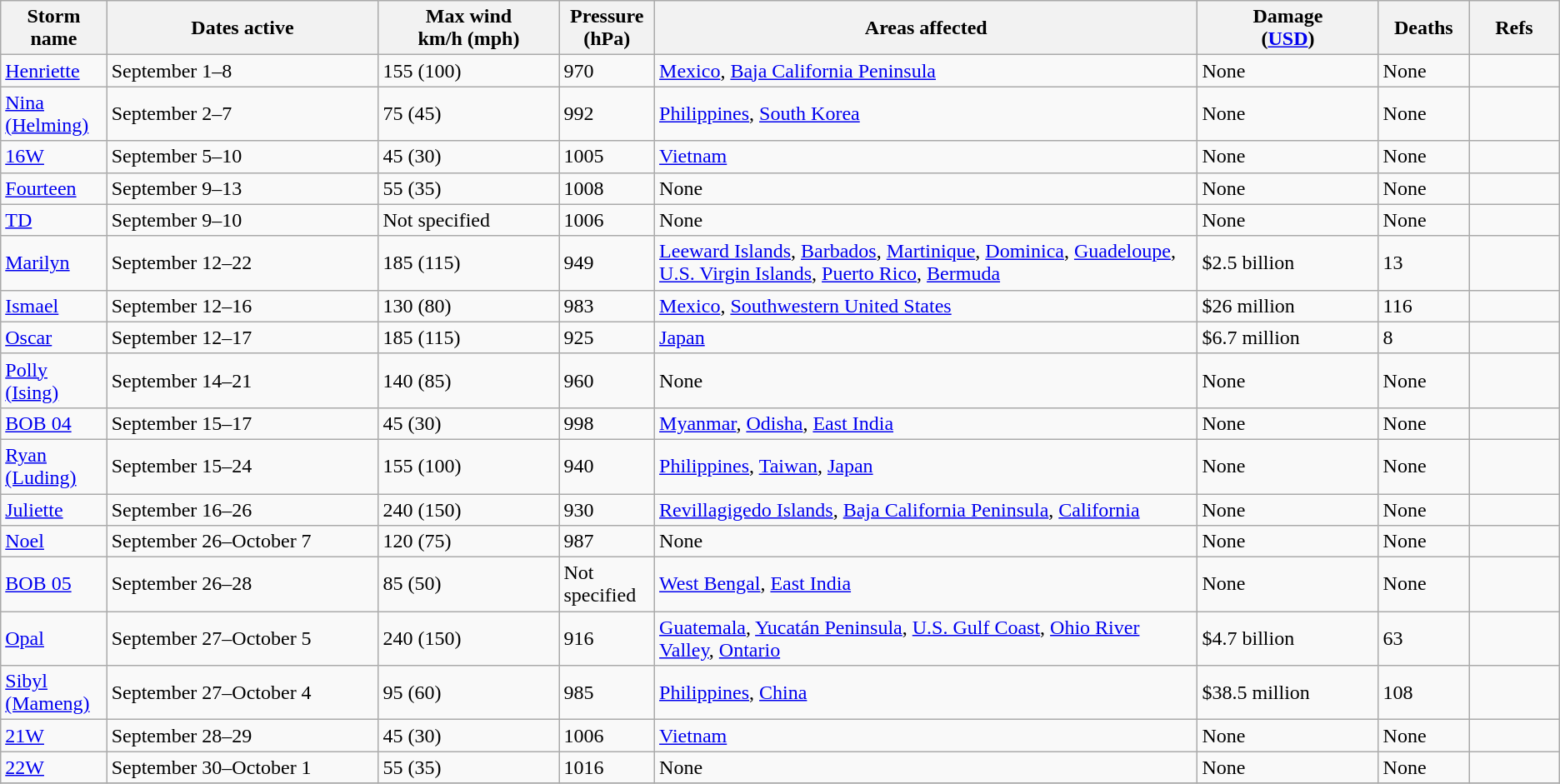<table class="wikitable sortable">
<tr>
<th width="5%">Storm name</th>
<th width="15%">Dates active</th>
<th width="10%">Max wind<br>km/h (mph)</th>
<th width="5%">Pressure<br>(hPa)</th>
<th width="30%">Areas affected</th>
<th width="10%">Damage<br>(<a href='#'>USD</a>)</th>
<th width="5%">Deaths</th>
<th width="5%">Refs</th>
</tr>
<tr>
<td><a href='#'>Henriette</a></td>
<td>September 1–8</td>
<td>155 (100)</td>
<td>970</td>
<td><a href='#'>Mexico</a>, <a href='#'>Baja California Peninsula</a></td>
<td>None</td>
<td>None</td>
<td></td>
</tr>
<tr>
<td><a href='#'>Nina (Helming)</a></td>
<td>September 2–7</td>
<td>75 (45)</td>
<td>992</td>
<td><a href='#'>Philippines</a>, <a href='#'>South Korea</a></td>
<td>None</td>
<td>None</td>
<td></td>
</tr>
<tr>
<td><a href='#'>16W</a></td>
<td>September 5–10</td>
<td>45 (30)</td>
<td>1005</td>
<td><a href='#'>Vietnam</a></td>
<td>None</td>
<td>None</td>
<td></td>
</tr>
<tr>
<td><a href='#'>Fourteen</a></td>
<td>September 9–13</td>
<td>55 (35)</td>
<td>1008</td>
<td>None</td>
<td>None</td>
<td>None</td>
<td></td>
</tr>
<tr>
<td><a href='#'>TD</a></td>
<td>September 9–10</td>
<td>Not specified</td>
<td>1006</td>
<td>None</td>
<td>None</td>
<td>None</td>
<td></td>
</tr>
<tr>
<td><a href='#'>Marilyn</a></td>
<td>September 12–22</td>
<td>185 (115)</td>
<td>949</td>
<td><a href='#'>Leeward Islands</a>, <a href='#'>Barbados</a>, <a href='#'>Martinique</a>, <a href='#'>Dominica</a>, <a href='#'>Guadeloupe</a>, <a href='#'>U.S. Virgin Islands</a>, <a href='#'>Puerto Rico</a>, <a href='#'>Bermuda</a></td>
<td>$2.5 billion</td>
<td>13</td>
<td></td>
</tr>
<tr>
<td><a href='#'>Ismael</a></td>
<td>September 12–16</td>
<td>130 (80)</td>
<td>983</td>
<td><a href='#'>Mexico</a>, <a href='#'>Southwestern United States</a></td>
<td>$26 million</td>
<td>116</td>
<td></td>
</tr>
<tr>
<td><a href='#'>Oscar</a></td>
<td>September 12–17</td>
<td>185 (115)</td>
<td>925</td>
<td><a href='#'>Japan</a></td>
<td>$6.7 million</td>
<td>8</td>
<td></td>
</tr>
<tr>
<td><a href='#'>Polly (Ising)</a></td>
<td>September 14–21</td>
<td>140 (85)</td>
<td>960</td>
<td>None</td>
<td>None</td>
<td>None</td>
<td></td>
</tr>
<tr>
<td><a href='#'>BOB 04</a></td>
<td>September 15–17</td>
<td>45 (30)</td>
<td>998</td>
<td><a href='#'>Myanmar</a>, <a href='#'>Odisha</a>, <a href='#'>East India</a></td>
<td>None</td>
<td>None</td>
<td></td>
</tr>
<tr>
<td><a href='#'>Ryan (Luding)</a></td>
<td>September 15–24</td>
<td>155 (100)</td>
<td>940</td>
<td><a href='#'>Philippines</a>, <a href='#'>Taiwan</a>, <a href='#'>Japan</a></td>
<td>None</td>
<td>None</td>
<td></td>
</tr>
<tr>
<td><a href='#'>Juliette</a></td>
<td>September 16–26</td>
<td>240 (150)</td>
<td>930</td>
<td><a href='#'>Revillagigedo Islands</a>, <a href='#'>Baja California Peninsula</a>, <a href='#'>California</a></td>
<td>None</td>
<td>None</td>
<td></td>
</tr>
<tr>
<td><a href='#'>Noel</a></td>
<td>September 26–October 7</td>
<td>120 (75)</td>
<td>987</td>
<td>None</td>
<td>None</td>
<td>None</td>
<td></td>
</tr>
<tr>
<td><a href='#'>BOB 05</a></td>
<td>September 26–28</td>
<td>85 (50)</td>
<td>Not specified</td>
<td><a href='#'>West Bengal</a>, <a href='#'>East India</a></td>
<td>None</td>
<td>None</td>
<td></td>
</tr>
<tr>
<td><a href='#'>Opal</a></td>
<td>September 27–October 5</td>
<td>240 (150)</td>
<td>916</td>
<td><a href='#'>Guatemala</a>, <a href='#'>Yucatán Peninsula</a>, <a href='#'>U.S. Gulf Coast</a>, <a href='#'>Ohio River Valley</a>, <a href='#'>Ontario</a></td>
<td>$4.7 billion</td>
<td>63</td>
<td></td>
</tr>
<tr>
<td><a href='#'>Sibyl (Mameng)</a></td>
<td>September 27–October 4</td>
<td>95 (60)</td>
<td>985</td>
<td><a href='#'>Philippines</a>, <a href='#'>China</a></td>
<td>$38.5 million</td>
<td>108</td>
<td></td>
</tr>
<tr>
<td><a href='#'>21W</a></td>
<td>September 28–29</td>
<td>45 (30)</td>
<td>1006</td>
<td><a href='#'>Vietnam</a></td>
<td>None</td>
<td>None</td>
<td></td>
</tr>
<tr>
<td><a href='#'>22W</a></td>
<td>September 30–October 1</td>
<td>55 (35)</td>
<td>1016</td>
<td>None</td>
<td>None</td>
<td>None</td>
<td></td>
</tr>
<tr>
</tr>
</table>
